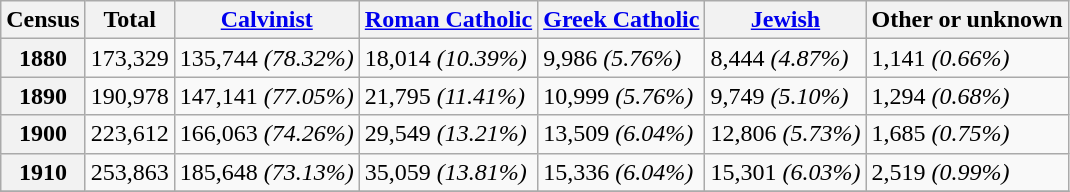<table class="wikitable">
<tr>
<th>Census</th>
<th>Total</th>
<th><a href='#'>Calvinist</a></th>
<th><a href='#'>Roman Catholic</a></th>
<th><a href='#'>Greek Catholic</a></th>
<th><a href='#'>Jewish</a></th>
<th>Other or unknown</th>
</tr>
<tr>
<th>1880</th>
<td>173,329</td>
<td>135,744 <em>(78.32%)</em></td>
<td>18,014 <em>(10.39%)</em></td>
<td>9,986 <em>(5.76%)</em></td>
<td>8,444 <em>(4.87%)</em></td>
<td>1,141 <em>(0.66%)</em></td>
</tr>
<tr>
<th>1890</th>
<td>190,978</td>
<td>147,141 <em>(77.05%)</em></td>
<td>21,795 <em>(11.41%)</em></td>
<td>10,999 <em>(5.76%)</em></td>
<td>9,749 <em>(5.10%)</em></td>
<td>1,294 <em>(0.68%)</em></td>
</tr>
<tr>
<th>1900</th>
<td>223,612</td>
<td>166,063 <em>(74.26%)</em></td>
<td>29,549 <em>(13.21%)</em></td>
<td>13,509 <em>(6.04%)</em></td>
<td>12,806 <em>(5.73%)</em></td>
<td>1,685 <em>(0.75%)</em></td>
</tr>
<tr>
<th>1910</th>
<td>253,863</td>
<td>185,648 <em>(73.13%)</em></td>
<td>35,059 <em>(13.81%)</em></td>
<td>15,336 <em>(6.04%)</em></td>
<td>15,301 <em>(6.03%)</em></td>
<td>2,519 <em>(0.99%)</em></td>
</tr>
<tr>
</tr>
</table>
